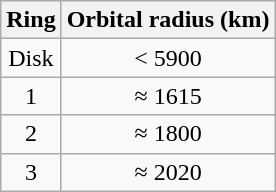<table class="wikitable floatright">
<tr>
<th>Ring</th>
<th>Orbital radius (km)</th>
</tr>
<tr style="text-align:center;">
<td>Disk</td>
<td style="text-align:center;">< 5900</td>
</tr>
<tr style="text-align:center;">
<td>1</td>
<td style="text-align:center;">≈ 1615</td>
</tr>
<tr style="text-align:center;">
<td>2</td>
<td style="text-align:center;">≈ 1800</td>
</tr>
<tr style="text-align:center;">
<td>3</td>
<td style="text-align:center;">≈ 2020</td>
</tr>
</table>
